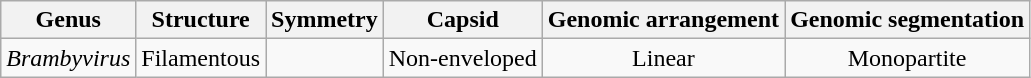<table class="wikitable sortable" style="text-align:center">
<tr>
<th>Genus</th>
<th>Structure</th>
<th>Symmetry</th>
<th>Capsid</th>
<th>Genomic arrangement</th>
<th>Genomic segmentation</th>
</tr>
<tr>
<td><em>Brambyvirus</em></td>
<td>Filamentous</td>
<td></td>
<td>Non-enveloped</td>
<td>Linear</td>
<td>Monopartite</td>
</tr>
</table>
